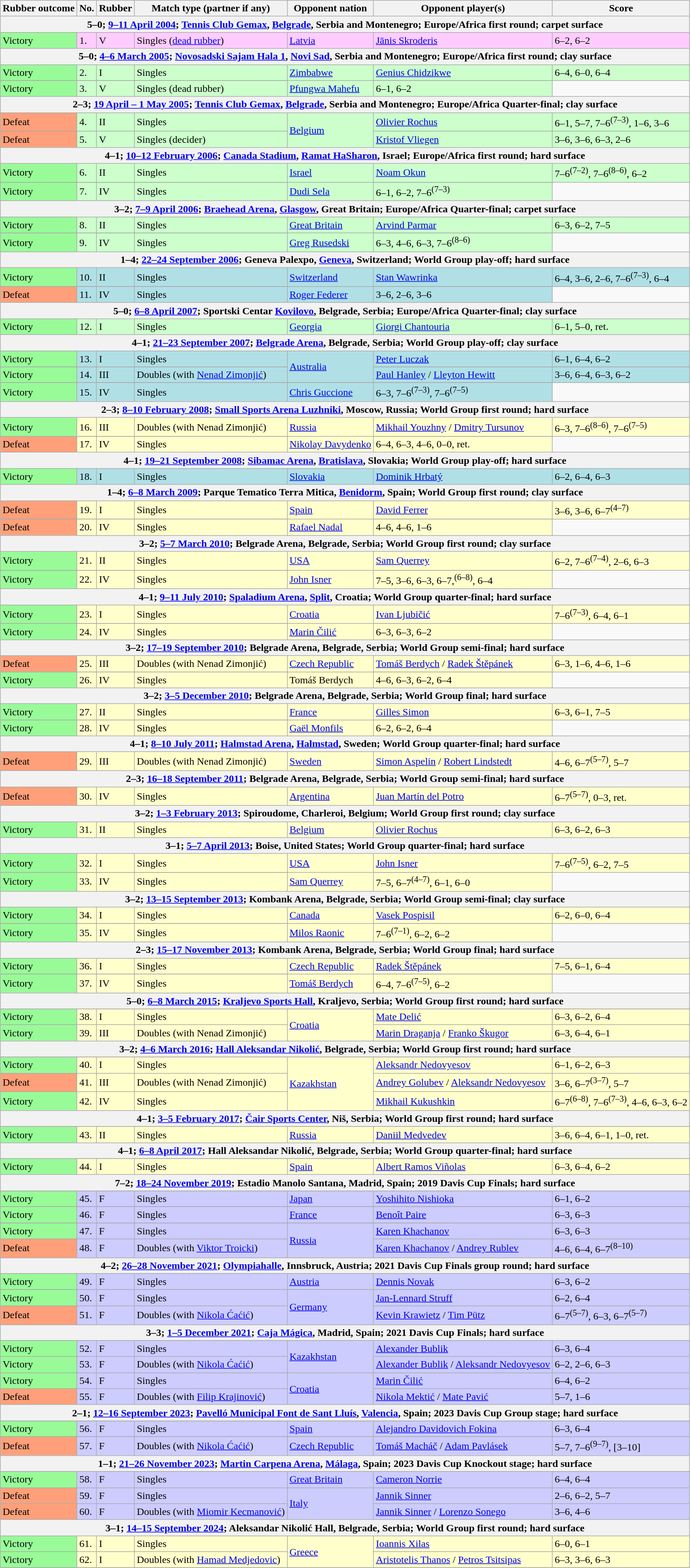<table class=wikitable>
<tr>
<th>Rubber outcome</th>
<th>No.</th>
<th>Rubber</th>
<th>Match type (partner if any)</th>
<th>Opponent nation</th>
<th>Opponent player(s)</th>
<th>Score</th>
</tr>
<tr>
<th colspan=7>5–0; <a href='#'>9–11 April 2004</a>; <a href='#'>Tennis Club Gemax</a>, <a href='#'>Belgrade</a>, Serbia and Montenegro; Europe/Africa first round; carpet surface</th>
</tr>
<tr bgcolor=FFCCFF>
<td bgcolor=98FB98>Victory</td>
<td>1.</td>
<td>V</td>
<td>Singles (<a href='#'>dead rubber</a>)</td>
<td> <a href='#'>Latvia</a></td>
<td><a href='#'>Jānis Skroderis</a></td>
<td>6–2, 6–2</td>
</tr>
<tr>
<th colspan=7>5–0; <a href='#'>4–6 March 2005</a>; <a href='#'>Novosadski Sajam Hala 1</a>, <a href='#'>Novi Sad</a>, Serbia and Montenegro; Europe/Africa first round; clay surface</th>
</tr>
<tr bgcolor=CCFFCC>
<td bgcolor=98FB98>Victory</td>
<td>2.</td>
<td>I</td>
<td>Singles</td>
<td rowspan=2> <a href='#'>Zimbabwe</a></td>
<td><a href='#'>Genius Chidzikwe</a></td>
<td>6–4, 6–0, 6–4</td>
</tr>
<tr>
</tr>
<tr bgcolor=CCFFCC>
<td bgcolor=98FB98>Victory</td>
<td>3.</td>
<td>V</td>
<td>Singles (dead rubber)</td>
<td><a href='#'>Pfungwa Mahefu</a></td>
<td>6–1, 6–2</td>
</tr>
<tr>
<th colspan=7>2–3; <a href='#'>19 April – 1 May 2005</a>; <a href='#'>Tennis Club Gemax</a>, <a href='#'>Belgrade</a>, Serbia and Montenegro; Europe/Africa Quarter-final; clay surface</th>
</tr>
<tr bgcolor=CCFFCC>
<td bgcolor=FFA07A>Defeat</td>
<td>4.</td>
<td>II</td>
<td>Singles</td>
<td rowspan=2> <a href='#'>Belgium</a></td>
<td><a href='#'>Olivier Rochus</a></td>
<td>6–1, 5–7, 7–6<sup>(7–3)</sup>, 1–6, 3–6</td>
</tr>
<tr bgcolor=CCFFCC>
<td bgcolor=FFA07A>Defeat</td>
<td>5.</td>
<td>V</td>
<td>Singles (decider)</td>
<td><a href='#'>Kristof Vliegen</a></td>
<td>3–6, 3–6, 6–3, 2–6</td>
</tr>
<tr>
<th colspan=7>4–1; <a href='#'>10–12 February 2006</a>; <a href='#'>Canada Stadium</a>, <a href='#'>Ramat HaSharon</a>, Israel; Europe/Africa first round; hard surface</th>
</tr>
<tr bgcolor=CCFFCC>
<td bgcolor=98FB98>Victory</td>
<td>6.</td>
<td>II</td>
<td>Singles</td>
<td rowspan=2> <a href='#'>Israel</a></td>
<td><a href='#'>Noam Okun</a></td>
<td>7–6<sup>(7–2)</sup>, 7–6<sup>(8–6)</sup>, 6–2</td>
</tr>
<tr>
</tr>
<tr bgcolor=CCFFCC>
<td bgcolor=98FB98>Victory</td>
<td>7.</td>
<td>IV</td>
<td>Singles</td>
<td><a href='#'>Dudi Sela</a></td>
<td>6–1, 6–2, 7–6<sup>(7–3)</sup></td>
</tr>
<tr>
<th colspan=7>3–2; <a href='#'>7–9 April 2006</a>; <a href='#'>Braehead Arena</a>, <a href='#'>Glasgow</a>, Great Britain; Europe/Africa Quarter-final; carpet surface</th>
</tr>
<tr bgcolor=CCFFCC>
<td bgcolor=98FB98>Victory</td>
<td>8.</td>
<td>II</td>
<td>Singles</td>
<td rowspan=2> <a href='#'>Great Britain</a></td>
<td><a href='#'>Arvind Parmar</a></td>
<td>6–3, 6–2, 7–5</td>
</tr>
<tr>
</tr>
<tr bgcolor=CCFFCC>
<td bgcolor=98FB98>Victory</td>
<td>9.</td>
<td>IV</td>
<td>Singles</td>
<td><a href='#'>Greg Rusedski</a></td>
<td>6–3, 4–6, 6–3, 7–6<sup>(8–6)</sup></td>
</tr>
<tr>
<th colspan=7>1–4; <a href='#'>22–24 September 2006</a>; Geneva Palexpo, <a href='#'>Geneva</a>, Switzerland; World Group play-off; hard surface</th>
</tr>
<tr bgcolor=B0E0E6>
<td bgcolor=98FB98>Victory</td>
<td>10.</td>
<td>II</td>
<td>Singles</td>
<td rowspan=2> <a href='#'>Switzerland</a></td>
<td><a href='#'>Stan Wawrinka</a></td>
<td>6–4, 3–6, 2–6, 7–6<sup>(7–3)</sup>, 6–4</td>
</tr>
<tr>
</tr>
<tr bgcolor=B0E0E6>
<td bgcolor=FFA07A>Defeat</td>
<td>11.</td>
<td>IV</td>
<td>Singles</td>
<td><a href='#'>Roger Federer</a></td>
<td>3–6, 2–6, 3–6</td>
</tr>
<tr>
<th colspan=7>5–0; <a href='#'>6–8 April 2007</a>; Sportski Centar <a href='#'>Kovilovo</a>, Belgrade, Serbia; Europe/Africa Quarter-final; clay surface</th>
</tr>
<tr bgcolor=CCFFCC>
<td bgcolor=98FB98>Victory</td>
<td>12.</td>
<td>I</td>
<td>Singles</td>
<td rowspan=1> <a href='#'>Georgia</a></td>
<td><a href='#'>Giorgi Chantouria</a></td>
<td>6–1, 5–0, ret.</td>
</tr>
<tr>
<th colspan=7>4–1; <a href='#'>21–23 September 2007</a>; <a href='#'>Belgrade Arena</a>, Belgrade, Serbia; World Group play-off; clay surface</th>
</tr>
<tr bgcolor=B0E0E6>
<td bgcolor=98FB98>Victory</td>
<td>13.</td>
<td>I</td>
<td>Singles</td>
<td rowspan=3> <a href='#'>Australia</a></td>
<td><a href='#'>Peter Luczak</a></td>
<td>6–1, 6–4, 6–2</td>
</tr>
<tr>
</tr>
<tr bgcolor=B0E0E6>
<td bgcolor=98FB98>Victory</td>
<td>14.</td>
<td>III</td>
<td>Doubles (with <a href='#'>Nenad Zimonjić</a>)</td>
<td><a href='#'>Paul Hanley</a> / <a href='#'>Lleyton Hewitt</a></td>
<td>3–6, 6–4, 6–3, 6–2</td>
</tr>
<tr>
</tr>
<tr bgcolor=B0E0E6>
<td bgcolor=98FB98>Victory</td>
<td>15.</td>
<td>IV</td>
<td>Singles</td>
<td><a href='#'>Chris Guccione</a></td>
<td>6–3, 7–6<sup>(7–3)</sup>, 7–6<sup>(7–5)</sup></td>
</tr>
<tr>
<th colspan=7>2–3; <a href='#'>8–10 February 2008</a>; <a href='#'>Small Sports Arena Luzhniki</a>, Moscow, Russia; World Group first round; hard surface</th>
</tr>
<tr bgcolor=FFFFCC>
<td bgcolor=98FB98>Victory</td>
<td>16.</td>
<td>III</td>
<td>Doubles (with Nenad Zimonjić)</td>
<td rowspan=2> <a href='#'>Russia</a></td>
<td><a href='#'>Mikhail Youzhny</a> / <a href='#'>Dmitry Tursunov</a></td>
<td>6–3, 7–6<sup>(8–6)</sup>, 7–6<sup>(7–5)</sup></td>
</tr>
<tr>
</tr>
<tr bgcolor=FFFFCC>
<td bgcolor=FFA07A>Defeat</td>
<td>17.</td>
<td>IV</td>
<td>Singles</td>
<td><a href='#'>Nikolay Davydenko</a></td>
<td>6–4, 6–3, 4–6, 0–0, ret.</td>
</tr>
<tr>
<th colspan=7>4–1; <a href='#'>19–21 September 2008</a>; <a href='#'>Sibamac Arena</a>, <a href='#'>Bratislava</a>, Slovakia; World Group play-off; hard surface</th>
</tr>
<tr bgcolor=B0E0E6>
<td bgcolor=98FB98>Victory</td>
<td>18.</td>
<td>I</td>
<td>Singles</td>
<td rowspan=1> <a href='#'>Slovakia</a></td>
<td><a href='#'>Dominik Hrbatý</a></td>
<td>6–2, 6–4, 6–3</td>
</tr>
<tr>
<th colspan=7>1–4; <a href='#'>6–8 March 2009</a>; Parque Tematico Terra Mitica, <a href='#'>Benidorm</a>, Spain; World Group first round; clay surface</th>
</tr>
<tr bgcolor=FFFFCC>
<td bgcolor=FFA07A>Defeat</td>
<td>19.</td>
<td>I</td>
<td>Singles</td>
<td rowspan=2> <a href='#'>Spain</a></td>
<td><a href='#'>David Ferrer</a></td>
<td>3–6, 3–6, 6–7<sup>(4–7)</sup></td>
</tr>
<tr>
</tr>
<tr bgcolor=FFFFCC>
<td bgcolor=FFA07A>Defeat</td>
<td>20.</td>
<td>IV</td>
<td>Singles</td>
<td><a href='#'>Rafael Nadal</a></td>
<td>4–6, 4–6, 1–6</td>
</tr>
<tr>
<th colspan=7>3–2; <a href='#'>5–7 March 2010</a>; Belgrade Arena, Belgrade, Serbia; World Group first round; clay surface</th>
</tr>
<tr bgcolor=#FFFFCC>
<td bgcolor=98FB98>Victory</td>
<td>21.</td>
<td>II</td>
<td>Singles</td>
<td rowspan=2> <a href='#'>USA</a></td>
<td><a href='#'>Sam Querrey</a></td>
<td>6–2, 7–6<sup>(7–4)</sup>, 2–6, 6–3</td>
</tr>
<tr>
</tr>
<tr bgcolor=#FFFFCC>
<td bgcolor=98FB98>Victory</td>
<td>22.</td>
<td>IV</td>
<td>Singles</td>
<td><a href='#'>John Isner</a></td>
<td>7–5, 3–6, 6–3, 6–7,<sup>(6–8)</sup>, 6–4</td>
</tr>
<tr>
<th colspan=7>4–1; <a href='#'>9–11 July 2010</a>; <a href='#'>Spaladium Arena</a>, <a href='#'>Split</a>, Croatia; World Group quarter-final; hard surface</th>
</tr>
<tr bgcolor=#FFFFCC>
<td bgcolor=98FB98>Victory</td>
<td>23.</td>
<td>I</td>
<td>Singles</td>
<td rowspan=2> <a href='#'>Croatia</a></td>
<td><a href='#'>Ivan Ljubičić</a></td>
<td>7–6<sup>(7–3)</sup>, 6–4, 6–1</td>
</tr>
<tr>
</tr>
<tr bgcolor=#FFFFCC>
<td bgcolor=98FB98>Victory</td>
<td>24.</td>
<td>IV</td>
<td>Singles</td>
<td><a href='#'>Marin Čilić</a></td>
<td>6–3, 6–3, 6–2</td>
</tr>
<tr>
<th colspan=7>3–2; <a href='#'>17–19 September 2010</a>; Belgrade Arena, Belgrade, Serbia; World Group semi-final; hard surface</th>
</tr>
<tr bgcolor=#FFFFCC>
<td bgcolor=FFA07A>Defeat</td>
<td>25.</td>
<td>III</td>
<td>Doubles (with Nenad Zimonjić)</td>
<td rowspan=2> <a href='#'>Czech Republic</a></td>
<td><a href='#'>Tomáš Berdych</a> / <a href='#'>Radek Štěpánek</a></td>
<td>6–3, 1–6, 4–6, 1–6</td>
</tr>
<tr>
</tr>
<tr bgcolor=#FFFFCC>
<td bgcolor=98FB98>Victory</td>
<td>26.</td>
<td>IV</td>
<td>Singles</td>
<td>Tomáš Berdych</td>
<td>4–6, 6–3, 6–2, 6–4</td>
</tr>
<tr>
<th colspan=7>3–2; <a href='#'>3–5 December 2010</a>; Belgrade Arena, Belgrade, Serbia; World Group final; hard surface</th>
</tr>
<tr bgcolor=#FFFFCC>
<td bgcolor=98FB98>Victory</td>
<td>27.</td>
<td>II</td>
<td>Singles</td>
<td rowspan=2> <a href='#'>France</a></td>
<td><a href='#'>Gilles Simon</a></td>
<td>6–3, 6–1, 7–5</td>
</tr>
<tr>
</tr>
<tr bgcolor=#FFFFCC>
<td bgcolor=98FB98>Victory</td>
<td>28.</td>
<td>IV</td>
<td>Singles</td>
<td><a href='#'>Gaël Monfils</a></td>
<td>6–2, 6–2, 6–4</td>
</tr>
<tr>
<th colspan=7>4–1; <a href='#'>8–10 July 2011</a>; <a href='#'>Halmstad Arena</a>, <a href='#'>Halmstad</a>, Sweden; World Group quarter-final; hard surface</th>
</tr>
<tr bgcolor=#FFFFCC>
<td bgcolor=FFA07A>Defeat</td>
<td>29.</td>
<td>III</td>
<td>Doubles (with Nenad Zimonjić)</td>
<td rowspan=1> <a href='#'>Sweden</a></td>
<td><a href='#'>Simon Aspelin</a> / <a href='#'>Robert Lindstedt</a></td>
<td>4–6, 6–7<sup>(5–7)</sup>, 5–7</td>
</tr>
<tr>
<th colspan=7>2–3; <a href='#'>16–18 September 2011</a>; Belgrade Arena, Belgrade, Serbia; World Group semi-final; hard surface</th>
</tr>
<tr bgcolor=#FFFFCC>
<td bgcolor=FFA07A>Defeat</td>
<td>30.</td>
<td>IV</td>
<td>Singles</td>
<td rowspan=1> <a href='#'>Argentina</a></td>
<td><a href='#'>Juan Martín del Potro</a></td>
<td>6–7<sup>(5–7)</sup>, 0–3, ret.</td>
</tr>
<tr>
<th colspan=7>3–2; <a href='#'>1–3 February 2013</a>; Spiroudome, Charleroi, Belgium; World Group first round; clay surface</th>
</tr>
<tr bgcolor=#FFFFCC>
<td bgcolor=98FB98>Victory</td>
<td>31.</td>
<td>II</td>
<td>Singles</td>
<td rowspan=1> <a href='#'>Belgium</a></td>
<td><a href='#'>Olivier Rochus</a></td>
<td>6–3, 6–2, 6–3</td>
</tr>
<tr>
<th colspan=7>3–1; <a href='#'>5–7 April 2013</a>; Boise, United States; World Group quarter-final; hard surface</th>
</tr>
<tr bgcolor=#FFFFCC>
<td bgcolor=98FB98>Victory</td>
<td>32.</td>
<td>I</td>
<td>Singles</td>
<td rowspan=2> <a href='#'>USA</a></td>
<td><a href='#'>John Isner</a></td>
<td>7–6<sup>(7–5)</sup>, 6–2, 7–5</td>
</tr>
<tr>
</tr>
<tr bgcolor=#FFFFCC>
<td bgcolor=98FB98>Victory</td>
<td>33.</td>
<td>IV</td>
<td>Singles</td>
<td><a href='#'>Sam Querrey</a></td>
<td>7–5, 6–7<sup>(4–7)</sup>, 6–1, 6–0</td>
</tr>
<tr>
<th colspan=7>3–2; <a href='#'>13–15 September 2013</a>; Kombank Arena, Belgrade, Serbia; World Group semi-final; clay surface</th>
</tr>
<tr bgcolor=#FFFFCC>
<td bgcolor=98FB98>Victory</td>
<td>34.</td>
<td>I</td>
<td>Singles</td>
<td rowspan=2> <a href='#'>Canada</a></td>
<td><a href='#'>Vasek Pospisil</a></td>
<td>6–2, 6–0, 6–4</td>
</tr>
<tr>
</tr>
<tr bgcolor=#FFFFCC>
<td bgcolor=98FB98>Victory</td>
<td>35.</td>
<td>IV</td>
<td>Singles</td>
<td><a href='#'>Milos Raonic</a></td>
<td>7–6<sup>(7–1)</sup>, 6–2, 6–2</td>
</tr>
<tr>
<th colspan=7>2–3; <a href='#'>15–17 November 2013</a>; Kombank Arena, Belgrade, Serbia; World Group final; hard surface</th>
</tr>
<tr bgcolor=#FFFFCC>
<td bgcolor=98FB98>Victory</td>
<td>36.</td>
<td>I</td>
<td>Singles</td>
<td rowspan=2> <a href='#'>Czech Republic</a></td>
<td><a href='#'>Radek Štěpánek</a></td>
<td>7–5, 6–1, 6–4</td>
</tr>
<tr>
</tr>
<tr bgcolor=#FFFFCC>
<td bgcolor=98FB98>Victory</td>
<td>37.</td>
<td>IV</td>
<td>Singles</td>
<td><a href='#'>Tomáš Berdych</a></td>
<td>6–4, 7–6<sup>(7–5)</sup>, 6–2</td>
</tr>
<tr>
<th colspan=7>5–0; <a href='#'>6–8 March 2015</a>; <a href='#'>Kraljevo Sports Hall</a>, Kraljevo, Serbia; World Group first round; hard surface</th>
</tr>
<tr>
</tr>
<tr bgcolor=#FFFFCC>
<td bgcolor=98FB98>Victory</td>
<td>38.</td>
<td>I</td>
<td>Singles</td>
<td rowspan=2> <a href='#'>Croatia</a></td>
<td><a href='#'>Mate Delić</a></td>
<td>6–3, 6–2, 6–4</td>
</tr>
<tr bgcolor=#FFFFCC>
<td bgcolor=98FB98>Victory</td>
<td>39.</td>
<td>III</td>
<td>Doubles (with Nenad Zimonjić)</td>
<td><a href='#'>Marin Draganja</a> / <a href='#'>Franko Škugor</a></td>
<td>6–3, 6–4, 6–1</td>
</tr>
<tr>
<th colspan=7>3–2; <a href='#'>4–6 March 2016</a>; <a href='#'>Hall Aleksandar Nikolić</a>, Belgrade, Serbia; World Group first round; hard surface</th>
</tr>
<tr>
</tr>
<tr bgcolor=#FFFFCC>
<td bgcolor=98FB98>Victory</td>
<td>40.</td>
<td>I</td>
<td>Singles</td>
<td rowspan=3> <a href='#'>Kazakhstan</a></td>
<td><a href='#'>Aleksandr Nedovyesov</a></td>
<td>6–1, 6–2, 6–3</td>
</tr>
<tr bgcolor=#FFFFCC>
<td bgcolor=FFA07A>Defeat</td>
<td>41.</td>
<td>III</td>
<td>Doubles (with Nenad Zimonjić)</td>
<td><a href='#'>Andrey Golubev</a> / <a href='#'>Aleksandr Nedovyesov</a></td>
<td>3–6, 6–7<sup>(3–7)</sup>, 5–7</td>
</tr>
<tr bgcolor=#FFFFCC>
<td bgcolor=98FB98>Victory</td>
<td>42.</td>
<td>IV</td>
<td>Singles</td>
<td><a href='#'>Mikhail Kukushkin</a></td>
<td>6–7<sup>(6–8)</sup>, 7–6<sup>(7–3)</sup>, 4–6, 6–3, 6–2</td>
</tr>
<tr>
<th colspan=7>4–1; <a href='#'>3–5 February 2017</a>; <a href='#'>Čair Sports Center</a>, Niš, Serbia; World Group first round; hard surface</th>
</tr>
<tr>
</tr>
<tr bgcolor=#FFFFCC>
<td bgcolor=98FB98>Victory</td>
<td>43.</td>
<td>II</td>
<td>Singles</td>
<td rowspan=1> <a href='#'>Russia</a></td>
<td><a href='#'>Daniil Medvedev</a></td>
<td>3–6, 6–4, 6–1, 1–0, ret.</td>
</tr>
<tr>
<th colspan=7>4–1; <a href='#'>6–8 April 2017</a>; Hall Aleksandar Nikolić, Belgrade, Serbia; World Group quarter-final; hard surface</th>
</tr>
<tr>
</tr>
<tr bgcolor=#FFFFCC>
<td bgcolor=98FB98>Victory</td>
<td>44.</td>
<td>I</td>
<td>Singles</td>
<td rowspan=1> <a href='#'>Spain</a></td>
<td><a href='#'>Albert Ramos Viñolas</a></td>
<td>6–3, 6–4, 6–2</td>
</tr>
<tr>
<th colspan=7>7–2; <a href='#'>18–24 November 2019</a>; Estadio Manolo Santana, Madrid, Spain; 2019 Davis Cup Finals; hard surface</th>
</tr>
<tr>
</tr>
<tr style="background:#ccf;">
<td bgcolor=98FB98>Victory</td>
<td>45.</td>
<td>F</td>
<td>Singles</td>
<td rowspan=1> <a href='#'>Japan</a></td>
<td><a href='#'>Yoshihito Nishioka</a></td>
<td>6–1, 6–2</td>
</tr>
<tr>
</tr>
<tr style="background:#ccf;">
<td bgcolor=98FB98>Victory</td>
<td>46.</td>
<td>F</td>
<td>Singles</td>
<td rowspan=1> <a href='#'>France</a></td>
<td><a href='#'>Benoît Paire</a></td>
<td>6–3, 6–3</td>
</tr>
<tr>
</tr>
<tr style="background:#ccf;">
<td bgcolor=98FB98>Victory</td>
<td>47.</td>
<td>F</td>
<td>Singles</td>
<td rowspan=2> <a href='#'>Russia</a></td>
<td><a href='#'>Karen Khachanov</a></td>
<td>6–3, 6–3</td>
</tr>
<tr style="background:#ccf;">
<td bgcolor=FFA07A>Defeat</td>
<td>48.</td>
<td>F</td>
<td>Doubles (with <a href='#'>Viktor Troicki</a>)</td>
<td><a href='#'>Karen Khachanov</a> / <a href='#'>Andrey Rublev</a></td>
<td>4–6, 6–4, 6–7<sup>(8–10)</sup></td>
</tr>
<tr>
<th colspan=7>4–2; <a href='#'>26–28 November 2021</a>; <a href='#'>Olympiahalle</a>, Innsbruck, Austria; 2021 Davis Cup Finals group round; hard surface</th>
</tr>
<tr>
</tr>
<tr style="background:#ccf;">
<td bgcolor=98FB98>Victory</td>
<td>49.</td>
<td>F</td>
<td>Singles</td>
<td> <a href='#'>Austria</a></td>
<td><a href='#'>Dennis Novak</a></td>
<td>6–3, 6–2</td>
</tr>
<tr>
</tr>
<tr style="background:#ccf;">
<td bgcolor=98FB98>Victory</td>
<td>50.</td>
<td>F</td>
<td>Singles</td>
<td rowspan=2> <a href='#'>Germany</a></td>
<td><a href='#'>Jan-Lennard Struff</a></td>
<td>6–2, 6–4</td>
</tr>
<tr style="background:#ccf;">
<td bgcolor=FFA07A>Defeat</td>
<td>51.</td>
<td>F</td>
<td>Doubles (with <a href='#'>Nikola Ćaćić</a>)</td>
<td><a href='#'>Kevin Krawietz</a> / <a href='#'>Tim Pütz</a></td>
<td>6–7<sup>(5–7)</sup>, 6–3, 6–7<sup>(5–7)</sup></td>
</tr>
<tr>
<th colspan=7>3–3; <a href='#'>1–5 December 2021</a>; <a href='#'>Caja Mágica</a>, Madrid, Spain; 2021 Davis Cup Finals; hard surface</th>
</tr>
<tr>
</tr>
<tr style="background:#ccf;">
<td bgcolor=98FB98>Victory</td>
<td>52.</td>
<td>F</td>
<td>Singles</td>
<td rowspan=2> <a href='#'>Kazakhstan</a></td>
<td><a href='#'>Alexander Bublik</a></td>
<td>6–3, 6–4</td>
</tr>
<tr style="background:#ccf;">
<td bgcolor=98FB98>Victory</td>
<td>53.</td>
<td>F</td>
<td>Doubles (with <a href='#'>Nikola Ćaćić</a>)</td>
<td><a href='#'>Alexander Bublik</a> / <a href='#'>Aleksandr Nedovyesov</a></td>
<td>6–2, 2–6, 6–3</td>
</tr>
<tr style="background:#ccf;">
<td bgcolor=98FB98>Victory</td>
<td>54.</td>
<td>F</td>
<td>Singles</td>
<td rowspan=2> <a href='#'>Croatia</a></td>
<td><a href='#'>Marin Čilić</a></td>
<td>6–4, 6–2</td>
</tr>
<tr style="background:#ccf;">
<td bgcolor=FFA07A>Defeat</td>
<td>55.</td>
<td>F</td>
<td>Doubles (with <a href='#'>Filip Krajinović</a>)</td>
<td><a href='#'>Nikola Mektić</a> / <a href='#'>Mate Pavić</a></td>
<td>5–7, 1–6</td>
</tr>
<tr>
<th colspan=7>2–1; <a href='#'>12–16 September 2023</a>; <a href='#'>Pavelló Municipal Font de Sant Lluís</a>, <a href='#'>Valencia</a>, Spain; 2023 Davis Cup Group stage; hard surface</th>
</tr>
<tr>
</tr>
<tr style="background:#ccf;">
<td bgcolor=98FB98>Victory</td>
<td>56.</td>
<td>F</td>
<td>Singles</td>
<td> <a href='#'>Spain</a></td>
<td><a href='#'>Alejandro Davidovich Fokina</a></td>
<td>6–3, 6–4</td>
</tr>
<tr>
</tr>
<tr style="background:#ccf;">
<td bgcolor=FFA07A>Defeat</td>
<td>57.</td>
<td>F</td>
<td>Doubles (with <a href='#'>Nikola Ćaćić</a>)</td>
<td> <a href='#'>Czech Republic</a></td>
<td><a href='#'>Tomáš Macháč</a> / <a href='#'>Adam Pavlásek</a></td>
<td>5–7, 7–6<sup>(9–7)</sup>, [3–10]</td>
</tr>
<tr>
<th colspan=7>1–1; <a href='#'>21–26 November 2023</a>; <a href='#'>Martin Carpena Arena</a>, <a href='#'>Málaga</a>, Spain; 2023 Davis Cup Knockout stage; hard surface</th>
</tr>
<tr>
</tr>
<tr style="background:#ccf;">
<td bgcolor=98FB98>Victory</td>
<td>58.</td>
<td>F</td>
<td>Singles</td>
<td> <a href='#'>Great Britain</a></td>
<td><a href='#'>Cameron Norrie</a></td>
<td>6–4, 6–4</td>
</tr>
<tr style="background:#ccf;">
<td bgcolor=FFA07A>Defeat</td>
<td>59.</td>
<td>F</td>
<td>Singles</td>
<td rowspan=2> <a href='#'>Italy</a></td>
<td><a href='#'>Jannik Sinner</a></td>
<td>2–6, 6–2, 5–7</td>
</tr>
<tr style="background:#ccf;">
<td bgcolor=FFA07A>Defeat</td>
<td>60.</td>
<td>F</td>
<td>Doubles (with <a href='#'>Miomir Kecmanović</a>)</td>
<td><a href='#'>Jannik Sinner</a> / <a href='#'>Lorenzo Sonego</a></td>
<td>3–6, 4–6</td>
</tr>
<tr>
<th colspan=7>3–1; <a href='#'>14–15 September 2024</a>; Aleksandar Nikolić Hall, Belgrade, Serbia; World Group first round; hard surface</th>
</tr>
<tr bgcolor=FFFFCC>
<td bgcolor=98FB98>Victory</td>
<td>61.</td>
<td>I</td>
<td>Singles</td>
<td rowspan=2> <a href='#'>Greece</a></td>
<td><a href='#'>Ioannis Xilas</a></td>
<td>6–0, 6–1</td>
</tr>
<tr bgcolor=FFFFCC>
<td bgcolor=98FB98>Victory</td>
<td>62.</td>
<td>I</td>
<td>Doubles (with <a href='#'>Hamad Medjedovic</a>)</td>
<td><a href='#'>Aristotelis Thanos</a> / <a href='#'>Petros Tsitsipas</a></td>
<td>6–3, 3–6, 6–3</td>
</tr>
<tr>
</tr>
</table>
